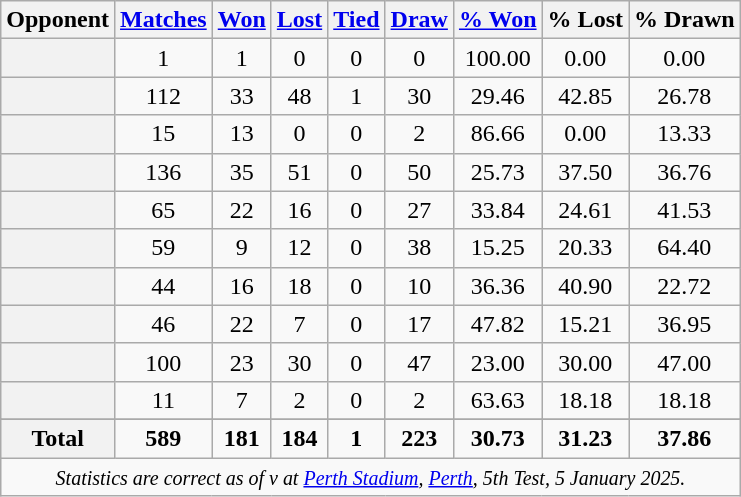<table class="wikitable sortable" style="text-align:center">
<tr>
<th scope="col">Opponent</th>
<th scope="col"><a href='#'>Matches</a></th>
<th scope="col"><a href='#'>Won</a></th>
<th scope="col"><a href='#'>Lost</a></th>
<th scope="col"><a href='#'>Tied</a></th>
<th scope="col"><a href='#'>Draw</a></th>
<th scope="col"><a href='#'>% Won</a></th>
<th scope="col">% Lost</th>
<th scope="col">% Drawn</th>
</tr>
<tr>
<th scope="row"></th>
<td>1</td>
<td>1</td>
<td>0</td>
<td>0</td>
<td>0</td>
<td>100.00</td>
<td>0.00</td>
<td>0.00</td>
</tr>
<tr>
<th scope="row"></th>
<td>112</td>
<td>33</td>
<td>48</td>
<td>1</td>
<td>30</td>
<td>29.46</td>
<td>42.85</td>
<td>26.78</td>
</tr>
<tr>
<th scope="row"></th>
<td>15</td>
<td>13</td>
<td>0</td>
<td>0</td>
<td>2</td>
<td>86.66</td>
<td>0.00</td>
<td>13.33</td>
</tr>
<tr>
<th scope="row"></th>
<td>136</td>
<td>35</td>
<td>51</td>
<td>0</td>
<td>50</td>
<td>25.73</td>
<td>37.50</td>
<td>36.76</td>
</tr>
<tr>
<th scope="row"></th>
<td>65</td>
<td>22</td>
<td>16</td>
<td>0</td>
<td>27</td>
<td>33.84</td>
<td>24.61</td>
<td>41.53</td>
</tr>
<tr>
<th scope="row"></th>
<td>59</td>
<td>9</td>
<td>12</td>
<td>0</td>
<td>38</td>
<td>15.25</td>
<td>20.33</td>
<td>64.40</td>
</tr>
<tr>
<th scope="row"></th>
<td>44</td>
<td>16</td>
<td>18</td>
<td>0</td>
<td>10</td>
<td>36.36</td>
<td>40.90</td>
<td>22.72</td>
</tr>
<tr>
<th scope="row"></th>
<td>46</td>
<td>22</td>
<td>7</td>
<td>0</td>
<td>17</td>
<td>47.82</td>
<td>15.21</td>
<td>36.95</td>
</tr>
<tr>
<th scope="row"></th>
<td>100</td>
<td>23</td>
<td>30</td>
<td>0</td>
<td>47</td>
<td>23.00</td>
<td>30.00</td>
<td>47.00</td>
</tr>
<tr>
<th scope="row"></th>
<td>11</td>
<td>7</td>
<td>2</td>
<td>0</td>
<td>2</td>
<td>63.63</td>
<td>18.18</td>
<td>18.18</td>
</tr>
<tr>
</tr>
<tr class="sortbottom">
<th scope="row" style="text-align:center"><strong>Total</strong></th>
<td><strong>589</strong></td>
<td><strong>181</strong></td>
<td><strong>184</strong></td>
<td><strong>1</strong></td>
<td><strong>223</strong></td>
<td><strong>30.73</strong></td>
<td><strong>31.23</strong></td>
<td><strong>37.86</strong></td>
</tr>
<tr>
<td colspan=11><small><em>Statistics are correct as of  v  at <a href='#'>Perth Stadium</a>, <a href='#'>Perth</a>, 5th Test, 5 January 2025.</em></small></td>
</tr>
</table>
